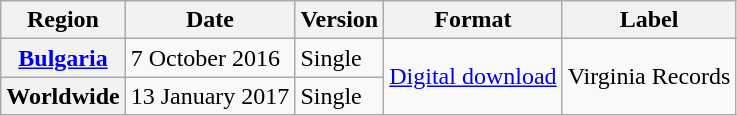<table class="wikitable plainrowheaders">
<tr>
<th scope="col">Region</th>
<th scope="col">Date</th>
<th scope="col">Version</th>
<th scope="col">Format</th>
<th scope="col">Label</th>
</tr>
<tr>
<th scope="row"><a href='#'>Bulgaria</a></th>
<td>7 October 2016</td>
<td>Single </td>
<td rowspan="2"><a href='#'>Digital download</a></td>
<td rowspan="2">Virginia Records</td>
</tr>
<tr>
<th scope="row">Worldwide</th>
<td>13 January 2017</td>
<td>Single </td>
</tr>
</table>
